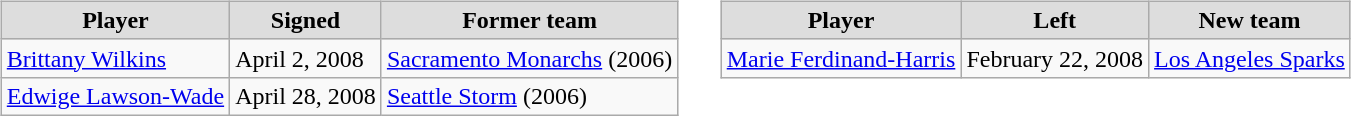<table cellspacing="10">
<tr>
<td valign="top"><br><table class="wikitable">
<tr style="text-align:center; background:#ddd;">
<td><strong>Player</strong></td>
<td><strong>Signed</strong></td>
<td><strong>Former team</strong></td>
</tr>
<tr>
<td><a href='#'>Brittany Wilkins</a></td>
<td>April 2, 2008</td>
<td><a href='#'>Sacramento Monarchs</a> (2006)</td>
</tr>
<tr>
<td><a href='#'>Edwige Lawson-Wade</a></td>
<td>April 28, 2008</td>
<td><a href='#'>Seattle Storm</a> (2006)</td>
</tr>
</table>
</td>
<td valign="top"><br><table class="wikitable">
<tr style="text-align:center; background:#ddd;">
<td><strong>Player</strong></td>
<td><strong>Left</strong></td>
<td><strong>New team</strong></td>
</tr>
<tr>
<td><a href='#'>Marie Ferdinand-Harris</a></td>
<td>February 22, 2008</td>
<td><a href='#'>Los Angeles Sparks</a></td>
</tr>
</table>
</td>
</tr>
</table>
